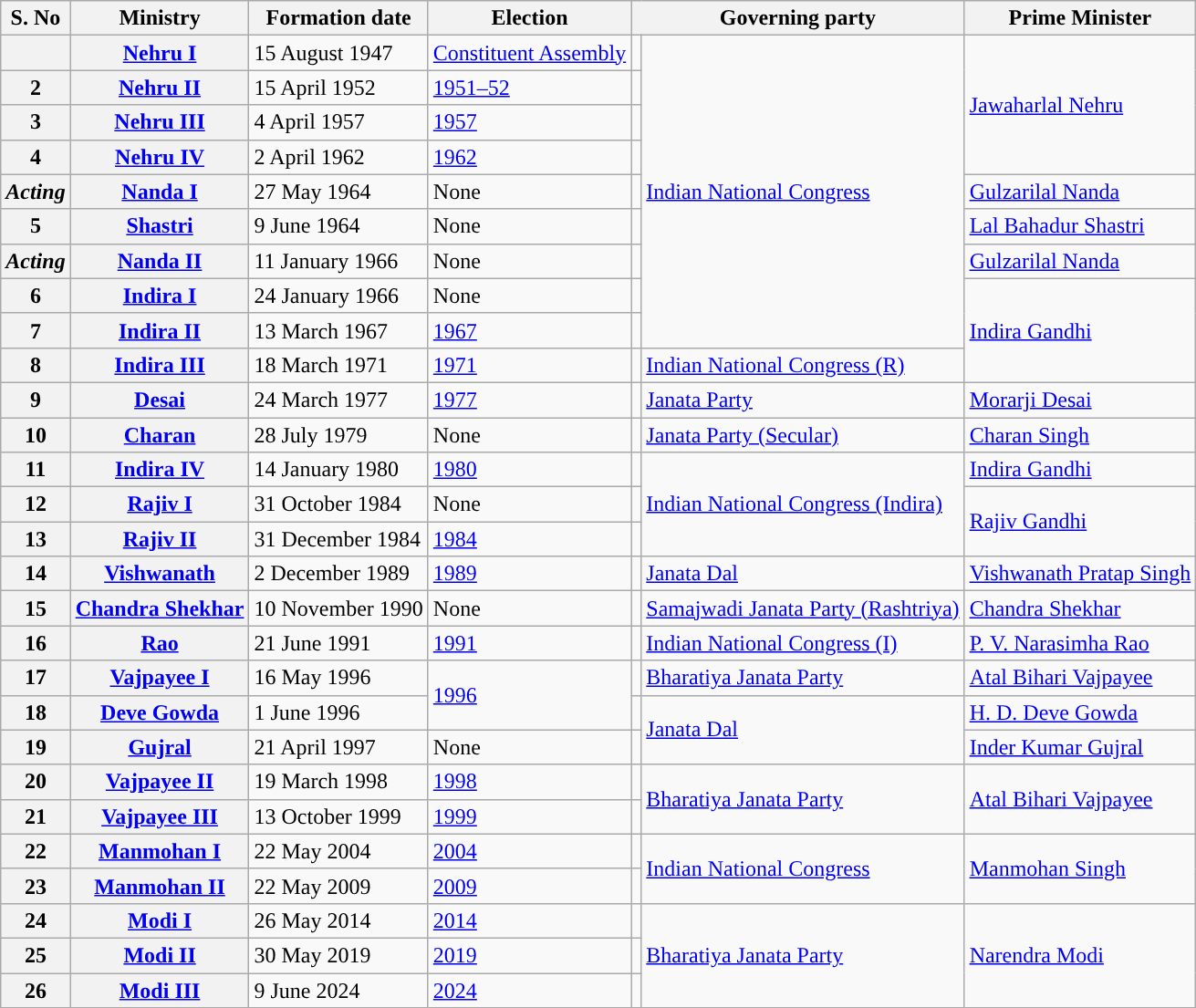<table class="wikitable plainrowheaders sortable">
<tr>
<th>S. No</th>
<th scope="col">Ministry</th>
<th scope="col">Formation date</th>
<th scope="col">Election</th>
<th colspan="2" scope="col">Governing party</th>
<th scope="col">Prime Minister<br></th>
</tr>
<tr>
<th></th>
<th scope="row"><a href='#'>Nehru I</a></th>
<td>15 August 1947</td>
<td><a href='#'>Constituent Assembly</a></td>
<td></td>
<td rowspan="9"><a href='#'>Indian National Congress</a></td>
<td rowspan="4"><a href='#'>Jawaharlal Nehru</a></td>
</tr>
<tr>
<th>2</th>
<th scope="row"><a href='#'>Nehru II</a></th>
<td>15 April 1952</td>
<td><a href='#'>1951–52</a></td>
<td></td>
</tr>
<tr>
<th>3</th>
<th scope="row"><a href='#'>Nehru III</a></th>
<td>4 April 1957</td>
<td><a href='#'>1957</a></td>
<td></td>
</tr>
<tr>
<th>4</th>
<th scope="row"><a href='#'>Nehru IV</a></th>
<td>2 April 1962</td>
<td><a href='#'>1962</a></td>
<td></td>
</tr>
<tr>
<th><em>Acting</em></th>
<th scope="row"><a href='#'>Nanda I</a></th>
<td>27 May 1964</td>
<td>None</td>
<td></td>
<td><a href='#'>Gulzarilal Nanda</a></td>
</tr>
<tr>
<th>5</th>
<th scope="row"><a href='#'>Shastri</a></th>
<td>9 June 1964</td>
<td>None</td>
<td></td>
<td><a href='#'>Lal Bahadur Shastri</a></td>
</tr>
<tr>
<th><em>Acting</em></th>
<th scope="row"><a href='#'>Nanda II</a></th>
<td>11 January 1966</td>
<td>None</td>
<td></td>
<td><a href='#'>Gulzarilal Nanda</a></td>
</tr>
<tr>
<th>6</th>
<th scope="row"><a href='#'>Indira I</a></th>
<td>24 January 1966</td>
<td>None</td>
<td></td>
<td rowspan="3"><a href='#'>Indira Gandhi</a></td>
</tr>
<tr>
<th>7</th>
<th scope="row"><a href='#'>Indira II</a></th>
<td>13 March 1967</td>
<td><a href='#'>1967</a></td>
<td></td>
</tr>
<tr>
<th>8</th>
<th scope="row"><a href='#'>Indira III</a></th>
<td>18 March 1971</td>
<td><a href='#'>1971</a></td>
<td></td>
<td><a href='#'>Indian National Congress (R)</a></td>
</tr>
<tr>
<th>9</th>
<th scope="row"><a href='#'>Desai</a></th>
<td>24 March 1977</td>
<td><a href='#'>1977</a></td>
<td></td>
<td><a href='#'>Janata Party</a></td>
<td><a href='#'>Morarji Desai</a></td>
</tr>
<tr>
<th>10</th>
<th scope="row"><a href='#'>Charan</a></th>
<td>28 July 1979</td>
<td>None</td>
<td></td>
<td><a href='#'>Janata Party (Secular)</a></td>
<td><a href='#'>Charan Singh</a></td>
</tr>
<tr>
<th>11</th>
<th scope="row"><a href='#'>Indira IV</a></th>
<td>14 January 1980</td>
<td><a href='#'>1980</a></td>
<td></td>
<td rowspan="3"><a href='#'>Indian National Congress (Indira)</a></td>
<td><a href='#'>Indira Gandhi</a></td>
</tr>
<tr>
<th>12</th>
<th scope="row"><a href='#'>Rajiv I</a></th>
<td>31 October 1984</td>
<td>None</td>
<td></td>
<td rowspan="2"><a href='#'>Rajiv Gandhi</a></td>
</tr>
<tr>
<th>13</th>
<th scope="row"><a href='#'>Rajiv II</a></th>
<td>31 December 1984</td>
<td><a href='#'>1984</a></td>
<td></td>
</tr>
<tr>
<th>14</th>
<th scope="row"><a href='#'>Vishwanath</a></th>
<td>2 December 1989</td>
<td><a href='#'>1989</a></td>
<td></td>
<td><a href='#'>Janata Dal</a></td>
<td><a href='#'>Vishwanath Pratap Singh</a></td>
</tr>
<tr>
<th>15</th>
<th scope="row"><a href='#'>Chandra Shekhar</a></th>
<td>10 November 1990</td>
<td>None</td>
<td></td>
<td><a href='#'>Samajwadi Janata Party (Rashtriya)</a></td>
<td><a href='#'>Chandra Shekhar</a></td>
</tr>
<tr>
<th>16</th>
<th scope="row"><a href='#'>Rao</a></th>
<td>21 June 1991</td>
<td><a href='#'>1991</a></td>
<td></td>
<td><a href='#'>Indian National Congress (I)</a></td>
<td><a href='#'>P. V. Narasimha Rao</a></td>
</tr>
<tr>
<th>17</th>
<th scope="row"><a href='#'>Vajpayee I</a></th>
<td>16 May 1996</td>
<td rowspan="2"><a href='#'>1996</a></td>
<td></td>
<td><a href='#'>Bharatiya Janata Party</a></td>
<td><a href='#'>Atal Bihari Vajpayee</a></td>
</tr>
<tr>
<th>18</th>
<th scope="row"><a href='#'>Deve Gowda</a></th>
<td>1 June 1996</td>
<td></td>
<td rowspan="2"><a href='#'>Janata Dal</a></td>
<td><a href='#'>H. D. Deve Gowda</a></td>
</tr>
<tr>
<th>19</th>
<th scope="row"><a href='#'>Gujral</a></th>
<td>21 April 1997</td>
<td>None</td>
<td></td>
<td><a href='#'>Inder Kumar Gujral</a></td>
</tr>
<tr>
<th>20</th>
<th scope="row"><a href='#'>Vajpayee II</a></th>
<td>19 March 1998</td>
<td><a href='#'>1998</a></td>
<td></td>
<td rowspan="2"><a href='#'>Bharatiya Janata Party</a></td>
<td rowspan="2"><a href='#'>Atal Bihari Vajpayee</a></td>
</tr>
<tr>
<th>21</th>
<th scope="row"><a href='#'>Vajpayee III</a></th>
<td>13 October 1999</td>
<td><a href='#'>1999</a></td>
<td></td>
</tr>
<tr>
<th>22</th>
<th scope="row"><a href='#'>Manmohan I</a></th>
<td>22 May 2004</td>
<td><a href='#'>2004</a></td>
<td></td>
<td rowspan="2"><a href='#'>Indian National Congress</a></td>
<td rowspan="2"><a href='#'>Manmohan Singh</a></td>
</tr>
<tr>
<th>23</th>
<th scope="row"><a href='#'>Manmohan II</a></th>
<td>22 May 2009</td>
<td><a href='#'>2009</a></td>
<td></td>
</tr>
<tr>
<th>24</th>
<th scope="row"><a href='#'>Modi I</a></th>
<td>26 May 2014</td>
<td><a href='#'>2014</a></td>
<td></td>
<td rowspan="3"><a href='#'>Bharatiya Janata Party</a></td>
<td rowspan="3"><a href='#'>Narendra Modi</a></td>
</tr>
<tr>
<th>25</th>
<th scope="row"><a href='#'>Modi II</a></th>
<td>30 May 2019</td>
<td><a href='#'>2019</a></td>
<td></td>
</tr>
<tr>
<th>26</th>
<th scope="row"><a href='#'>Modi III</a></th>
<td>9 June 2024</td>
<td><a href='#'>2024</a></td>
<td></td>
</tr>
</table>
